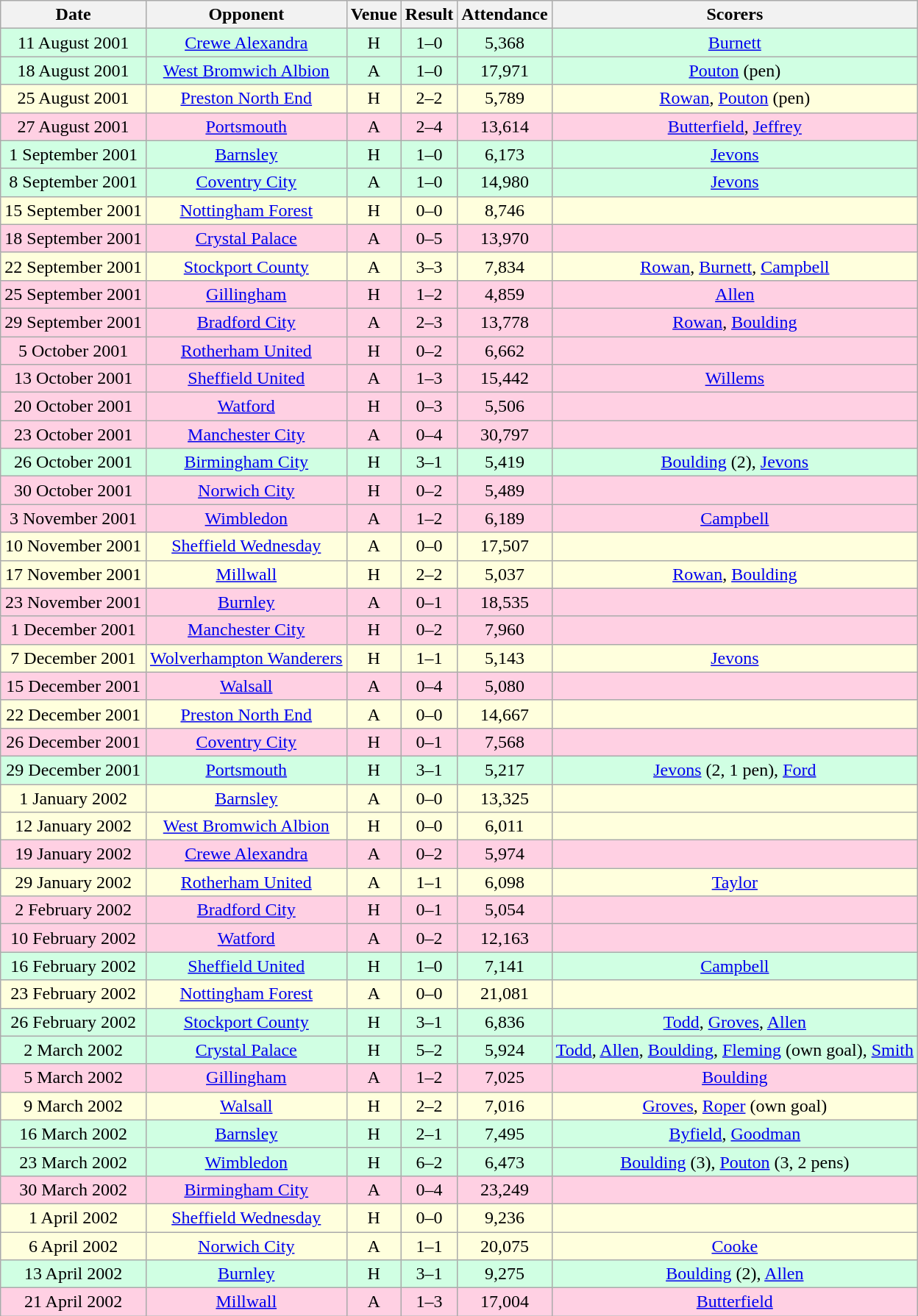<table class="wikitable sortable" style="font-size:100%; text-align:center">
<tr>
<th>Date</th>
<th>Opponent</th>
<th>Venue</th>
<th>Result</th>
<th>Attendance</th>
<th>Scorers</th>
</tr>
<tr style="background-color: #d0ffe3;">
<td>11 August 2001</td>
<td><a href='#'>Crewe Alexandra</a></td>
<td>H</td>
<td>1–0</td>
<td>5,368</td>
<td><a href='#'>Burnett</a></td>
</tr>
<tr style="background-color: #d0ffe3;">
<td>18 August 2001</td>
<td><a href='#'>West Bromwich Albion</a></td>
<td>A</td>
<td>1–0</td>
<td>17,971</td>
<td><a href='#'>Pouton</a> (pen)</td>
</tr>
<tr style="background-color: #ffffdd;">
<td>25 August 2001</td>
<td><a href='#'>Preston North End</a></td>
<td>H</td>
<td>2–2</td>
<td>5,789</td>
<td><a href='#'>Rowan</a>, <a href='#'>Pouton</a> (pen)</td>
</tr>
<tr style="background-color: #ffd0e3;">
<td>27 August 2001</td>
<td><a href='#'>Portsmouth</a></td>
<td>A</td>
<td>2–4</td>
<td>13,614</td>
<td><a href='#'>Butterfield</a>, <a href='#'>Jeffrey</a></td>
</tr>
<tr style="background-color: #d0ffe3;">
<td>1 September 2001</td>
<td><a href='#'>Barnsley</a></td>
<td>H</td>
<td>1–0</td>
<td>6,173</td>
<td><a href='#'>Jevons</a></td>
</tr>
<tr style="background-color: #d0ffe3;">
<td>8 September 2001</td>
<td><a href='#'>Coventry City</a></td>
<td>A</td>
<td>1–0</td>
<td>14,980</td>
<td><a href='#'>Jevons</a></td>
</tr>
<tr style="background-color: #ffffdd;">
<td>15 September 2001</td>
<td><a href='#'>Nottingham Forest</a></td>
<td>H</td>
<td>0–0</td>
<td>8,746</td>
<td></td>
</tr>
<tr style="background-color: #ffd0e3;">
<td>18 September 2001</td>
<td><a href='#'>Crystal Palace</a></td>
<td>A</td>
<td>0–5</td>
<td>13,970</td>
<td></td>
</tr>
<tr style="background-color: #ffffdd;">
<td>22 September 2001</td>
<td><a href='#'>Stockport County</a></td>
<td>A</td>
<td>3–3</td>
<td>7,834</td>
<td><a href='#'>Rowan</a>, <a href='#'>Burnett</a>, <a href='#'>Campbell</a></td>
</tr>
<tr style="background-color: #ffd0e3;">
<td>25 September 2001</td>
<td><a href='#'>Gillingham</a></td>
<td>H</td>
<td>1–2</td>
<td>4,859</td>
<td><a href='#'>Allen</a></td>
</tr>
<tr style="background-color: #ffd0e3;">
<td>29 September 2001</td>
<td><a href='#'>Bradford City</a></td>
<td>A</td>
<td>2–3</td>
<td>13,778</td>
<td><a href='#'>Rowan</a>, <a href='#'>Boulding</a></td>
</tr>
<tr style="background-color: #ffd0e3;">
<td>5 October 2001</td>
<td><a href='#'>Rotherham United</a></td>
<td>H</td>
<td>0–2</td>
<td>6,662</td>
<td></td>
</tr>
<tr style="background-color: #ffd0e3;">
<td>13 October 2001</td>
<td><a href='#'>Sheffield United</a></td>
<td>A</td>
<td>1–3</td>
<td>15,442</td>
<td><a href='#'>Willems</a></td>
</tr>
<tr style="background-color: #ffd0e3;">
<td>20 October 2001</td>
<td><a href='#'>Watford</a></td>
<td>H</td>
<td>0–3</td>
<td>5,506</td>
<td></td>
</tr>
<tr style="background-color: #ffd0e3;">
<td>23 October 2001</td>
<td><a href='#'>Manchester City</a></td>
<td>A</td>
<td>0–4</td>
<td>30,797</td>
<td></td>
</tr>
<tr style="background-color: #d0ffe3;">
<td>26 October 2001</td>
<td><a href='#'>Birmingham City</a></td>
<td>H</td>
<td>3–1</td>
<td>5,419</td>
<td><a href='#'>Boulding</a> (2), <a href='#'>Jevons</a></td>
</tr>
<tr style="background-color: #ffd0e3;">
<td>30 October 2001</td>
<td><a href='#'>Norwich City</a></td>
<td>H</td>
<td>0–2</td>
<td>5,489</td>
<td></td>
</tr>
<tr style="background-color: #ffd0e3;">
<td>3 November 2001</td>
<td><a href='#'>Wimbledon</a></td>
<td>A</td>
<td>1–2</td>
<td>6,189</td>
<td><a href='#'>Campbell</a></td>
</tr>
<tr style="background-color: #ffffdd;">
<td>10 November 2001</td>
<td><a href='#'>Sheffield Wednesday</a></td>
<td>A</td>
<td>0–0</td>
<td>17,507</td>
<td></td>
</tr>
<tr style="background-color: #ffffdd;">
<td>17 November 2001</td>
<td><a href='#'>Millwall</a></td>
<td>H</td>
<td>2–2</td>
<td>5,037</td>
<td><a href='#'>Rowan</a>, <a href='#'>Boulding</a></td>
</tr>
<tr style="background-color: #ffd0e3;">
<td>23 November 2001</td>
<td><a href='#'>Burnley</a></td>
<td>A</td>
<td>0–1</td>
<td>18,535</td>
<td></td>
</tr>
<tr style="background-color: #ffd0e3;">
<td>1 December 2001</td>
<td><a href='#'>Manchester City</a></td>
<td>H</td>
<td>0–2</td>
<td>7,960</td>
<td></td>
</tr>
<tr style="background-color: #ffffdd;">
<td>7 December 2001</td>
<td><a href='#'>Wolverhampton Wanderers</a></td>
<td>H</td>
<td>1–1</td>
<td>5,143</td>
<td><a href='#'>Jevons</a></td>
</tr>
<tr style="background-color: #ffd0e3;">
<td>15 December 2001</td>
<td><a href='#'>Walsall</a></td>
<td>A</td>
<td>0–4</td>
<td>5,080</td>
<td></td>
</tr>
<tr style="background-color: #ffffdd;">
<td>22 December 2001</td>
<td><a href='#'>Preston North End</a></td>
<td>A</td>
<td>0–0</td>
<td>14,667</td>
<td></td>
</tr>
<tr style="background-color: #ffd0e3;">
<td>26 December 2001</td>
<td><a href='#'>Coventry City</a></td>
<td>H</td>
<td>0–1</td>
<td>7,568</td>
<td></td>
</tr>
<tr style="background-color: #d0ffe3;">
<td>29 December 2001</td>
<td><a href='#'>Portsmouth</a></td>
<td>H</td>
<td>3–1</td>
<td>5,217</td>
<td><a href='#'>Jevons</a> (2, 1 pen), <a href='#'>Ford</a></td>
</tr>
<tr style="background-color: #ffffdd;">
<td>1 January 2002</td>
<td><a href='#'>Barnsley</a></td>
<td>A</td>
<td>0–0</td>
<td>13,325</td>
<td></td>
</tr>
<tr style="background-color: #ffffdd;">
<td>12 January 2002</td>
<td><a href='#'>West Bromwich Albion</a></td>
<td>H</td>
<td>0–0</td>
<td>6,011</td>
<td></td>
</tr>
<tr style="background-color: #ffd0e3;">
<td>19 January 2002</td>
<td><a href='#'>Crewe Alexandra</a></td>
<td>A</td>
<td>0–2</td>
<td>5,974</td>
<td></td>
</tr>
<tr style="background-color: #ffffdd;">
<td>29 January 2002</td>
<td><a href='#'>Rotherham United</a></td>
<td>A</td>
<td>1–1</td>
<td>6,098</td>
<td><a href='#'>Taylor</a></td>
</tr>
<tr style="background-color: #ffd0e3;">
<td>2 February 2002</td>
<td><a href='#'>Bradford City</a></td>
<td>H</td>
<td>0–1</td>
<td>5,054</td>
<td></td>
</tr>
<tr style="background-color: #ffd0e3;">
<td>10 February 2002</td>
<td><a href='#'>Watford</a></td>
<td>A</td>
<td>0–2</td>
<td>12,163</td>
<td></td>
</tr>
<tr style="background-color: #d0ffe3;">
<td>16 February 2002</td>
<td><a href='#'>Sheffield United</a></td>
<td>H</td>
<td>1–0</td>
<td>7,141</td>
<td><a href='#'>Campbell</a></td>
</tr>
<tr style="background-color: #ffffdd;">
<td>23 February 2002</td>
<td><a href='#'>Nottingham Forest</a></td>
<td>A</td>
<td>0–0</td>
<td>21,081</td>
<td></td>
</tr>
<tr style="background-color: #d0ffe3;">
<td>26 February 2002</td>
<td><a href='#'>Stockport County</a></td>
<td>H</td>
<td>3–1</td>
<td>6,836</td>
<td><a href='#'>Todd</a>, <a href='#'>Groves</a>, <a href='#'>Allen</a></td>
</tr>
<tr style="background-color: #d0ffe3;">
<td>2 March 2002</td>
<td><a href='#'>Crystal Palace</a></td>
<td>H</td>
<td>5–2</td>
<td>5,924</td>
<td><a href='#'>Todd</a>, <a href='#'>Allen</a>, <a href='#'>Boulding</a>, <a href='#'>Fleming</a> (own goal), <a href='#'>Smith</a></td>
</tr>
<tr style="background-color: #ffd0e3;">
<td>5 March 2002</td>
<td><a href='#'>Gillingham</a></td>
<td>A</td>
<td>1–2</td>
<td>7,025</td>
<td><a href='#'>Boulding</a></td>
</tr>
<tr style="background-color: #ffffdd;">
<td>9 March 2002</td>
<td><a href='#'>Walsall</a></td>
<td>H</td>
<td>2–2</td>
<td>7,016</td>
<td><a href='#'>Groves</a>, <a href='#'>Roper</a> (own goal)</td>
</tr>
<tr style="background-color: #d0ffe3;">
<td>16 March 2002</td>
<td><a href='#'>Barnsley</a></td>
<td>H</td>
<td>2–1</td>
<td>7,495</td>
<td><a href='#'>Byfield</a>, <a href='#'>Goodman</a></td>
</tr>
<tr style="background-color: #d0ffe3;">
<td>23 March 2002</td>
<td><a href='#'>Wimbledon</a></td>
<td>H</td>
<td>6–2</td>
<td>6,473</td>
<td><a href='#'>Boulding</a> (3), <a href='#'>Pouton</a> (3, 2 pens)</td>
</tr>
<tr style="background-color: #ffd0e3;">
<td>30 March 2002</td>
<td><a href='#'>Birmingham City</a></td>
<td>A</td>
<td>0–4</td>
<td>23,249</td>
<td></td>
</tr>
<tr style="background-color: #ffffdd;">
<td>1 April 2002</td>
<td><a href='#'>Sheffield Wednesday</a></td>
<td>H</td>
<td>0–0</td>
<td>9,236</td>
<td></td>
</tr>
<tr style="background-color: #ffffdd;">
<td>6 April 2002</td>
<td><a href='#'>Norwich City</a></td>
<td>A</td>
<td>1–1</td>
<td>20,075</td>
<td><a href='#'>Cooke</a></td>
</tr>
<tr style="background-color: #d0ffe3;">
<td>13 April 2002</td>
<td><a href='#'>Burnley</a></td>
<td>H</td>
<td>3–1</td>
<td>9,275</td>
<td><a href='#'>Boulding</a> (2), <a href='#'>Allen</a></td>
</tr>
<tr style="background-color: #ffd0e3;">
<td>21 April 2002</td>
<td><a href='#'>Millwall</a></td>
<td>A</td>
<td>1–3</td>
<td>17,004</td>
<td><a href='#'>Butterfield</a></td>
</tr>
</table>
